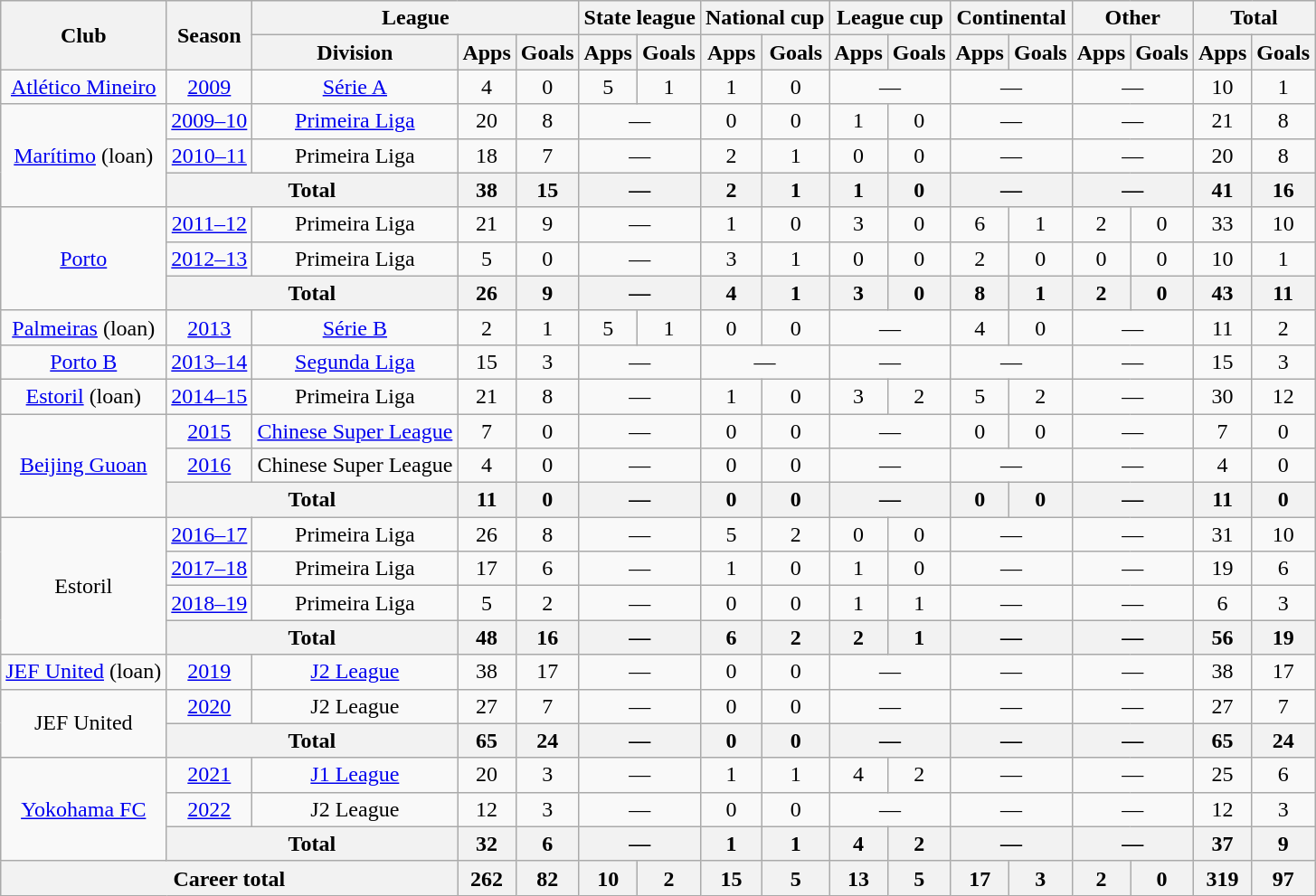<table class="wikitable" style="text-align: center">
<tr>
<th rowspan="2">Club</th>
<th rowspan="2">Season</th>
<th colspan="3">League</th>
<th colspan="2">State league</th>
<th colspan="2">National cup</th>
<th colspan="2">League cup</th>
<th colspan="2">Continental</th>
<th colspan="2">Other</th>
<th colspan="2">Total</th>
</tr>
<tr>
<th>Division</th>
<th>Apps</th>
<th>Goals</th>
<th>Apps</th>
<th>Goals</th>
<th>Apps</th>
<th>Goals</th>
<th>Apps</th>
<th>Goals</th>
<th>Apps</th>
<th>Goals</th>
<th>Apps</th>
<th>Goals</th>
<th>Apps</th>
<th>Goals</th>
</tr>
<tr>
<td><a href='#'>Atlético Mineiro</a></td>
<td><a href='#'>2009</a></td>
<td><a href='#'>Série A</a></td>
<td>4</td>
<td>0</td>
<td>5</td>
<td>1</td>
<td>1</td>
<td>0</td>
<td colspan="2">—</td>
<td colspan="2">—</td>
<td colspan="2">—</td>
<td>10</td>
<td>1</td>
</tr>
<tr>
<td rowspan="3"><a href='#'>Marítimo</a> (loan)</td>
<td><a href='#'>2009–10</a></td>
<td><a href='#'>Primeira Liga</a></td>
<td>20</td>
<td>8</td>
<td colspan="2">—</td>
<td>0</td>
<td>0</td>
<td>1</td>
<td>0</td>
<td colspan="2">—</td>
<td colspan="2">—</td>
<td>21</td>
<td>8</td>
</tr>
<tr>
<td><a href='#'>2010–11</a></td>
<td>Primeira Liga</td>
<td>18</td>
<td>7</td>
<td colspan="2">—</td>
<td>2</td>
<td>1</td>
<td>0</td>
<td>0</td>
<td colspan="2">—</td>
<td colspan="2">—</td>
<td>20</td>
<td>8</td>
</tr>
<tr>
<th colspan="2">Total</th>
<th>38</th>
<th>15</th>
<th colspan="2">—</th>
<th>2</th>
<th>1</th>
<th>1</th>
<th>0</th>
<th colspan="2">—</th>
<th colspan="2">—</th>
<th>41</th>
<th>16</th>
</tr>
<tr>
<td rowspan="3"><a href='#'>Porto</a></td>
<td><a href='#'>2011–12</a></td>
<td>Primeira Liga</td>
<td>21</td>
<td>9</td>
<td colspan="2">—</td>
<td>1</td>
<td>0</td>
<td>3</td>
<td>0</td>
<td>6</td>
<td>1</td>
<td>2</td>
<td>0</td>
<td>33</td>
<td>10</td>
</tr>
<tr>
<td><a href='#'>2012–13</a></td>
<td>Primeira Liga</td>
<td>5</td>
<td>0</td>
<td colspan="2">—</td>
<td>3</td>
<td>1</td>
<td>0</td>
<td>0</td>
<td>2</td>
<td>0</td>
<td>0</td>
<td>0</td>
<td>10</td>
<td>1</td>
</tr>
<tr>
<th colspan="2">Total</th>
<th>26</th>
<th>9</th>
<th colspan="2">—</th>
<th>4</th>
<th>1</th>
<th>3</th>
<th>0</th>
<th>8</th>
<th>1</th>
<th>2</th>
<th>0</th>
<th>43</th>
<th>11</th>
</tr>
<tr>
<td><a href='#'>Palmeiras</a> (loan)</td>
<td><a href='#'>2013</a></td>
<td><a href='#'>Série B</a></td>
<td>2</td>
<td>1</td>
<td>5</td>
<td>1</td>
<td>0</td>
<td>0</td>
<td colspan="2">—</td>
<td>4</td>
<td>0</td>
<td colspan="2">—</td>
<td>11</td>
<td>2</td>
</tr>
<tr>
<td><a href='#'>Porto B</a></td>
<td><a href='#'>2013–14</a></td>
<td><a href='#'>Segunda Liga</a></td>
<td>15</td>
<td>3</td>
<td colspan="2">—</td>
<td colspan="2">—</td>
<td colspan="2">—</td>
<td colspan="2">—</td>
<td colspan="2">—</td>
<td>15</td>
<td>3</td>
</tr>
<tr>
<td><a href='#'>Estoril</a> (loan)</td>
<td><a href='#'>2014–15</a></td>
<td>Primeira Liga</td>
<td>21</td>
<td>8</td>
<td colspan="2">—</td>
<td>1</td>
<td>0</td>
<td>3</td>
<td>2</td>
<td>5</td>
<td>2</td>
<td colspan="2">—</td>
<td>30</td>
<td>12</td>
</tr>
<tr>
<td rowspan="3"><a href='#'>Beijing Guoan</a></td>
<td><a href='#'>2015</a></td>
<td><a href='#'>Chinese Super League</a></td>
<td>7</td>
<td>0</td>
<td colspan="2">—</td>
<td>0</td>
<td>0</td>
<td colspan="2">—</td>
<td>0</td>
<td>0</td>
<td colspan="2">—</td>
<td>7</td>
<td>0</td>
</tr>
<tr>
<td><a href='#'>2016</a></td>
<td>Chinese Super League</td>
<td>4</td>
<td>0</td>
<td colspan="2">—</td>
<td>0</td>
<td>0</td>
<td colspan="2">—</td>
<td colspan="2">—</td>
<td colspan="2">—</td>
<td>4</td>
<td>0</td>
</tr>
<tr>
<th colspan="2">Total</th>
<th>11</th>
<th>0</th>
<th colspan="2">—</th>
<th>0</th>
<th>0</th>
<th colspan="2">—</th>
<th>0</th>
<th>0</th>
<th colspan="2">—</th>
<th>11</th>
<th>0</th>
</tr>
<tr>
<td rowspan="4">Estoril</td>
<td><a href='#'>2016–17</a></td>
<td>Primeira Liga</td>
<td>26</td>
<td>8</td>
<td colspan="2">—</td>
<td>5</td>
<td>2</td>
<td>0</td>
<td>0</td>
<td colspan="2">—</td>
<td colspan="2">—</td>
<td>31</td>
<td>10</td>
</tr>
<tr>
<td><a href='#'>2017–18</a></td>
<td>Primeira Liga</td>
<td>17</td>
<td>6</td>
<td colspan="2">—</td>
<td>1</td>
<td>0</td>
<td>1</td>
<td>0</td>
<td colspan="2">—</td>
<td colspan="2">—</td>
<td>19</td>
<td>6</td>
</tr>
<tr>
<td><a href='#'>2018–19</a></td>
<td>Primeira Liga</td>
<td>5</td>
<td>2</td>
<td colspan="2">—</td>
<td>0</td>
<td>0</td>
<td>1</td>
<td>1</td>
<td colspan="2">—</td>
<td colspan="2">—</td>
<td>6</td>
<td>3</td>
</tr>
<tr>
<th colspan="2">Total</th>
<th>48</th>
<th>16</th>
<th colspan="2">—</th>
<th>6</th>
<th>2</th>
<th>2</th>
<th>1</th>
<th colspan="2">—</th>
<th colspan="2">—</th>
<th>56</th>
<th>19</th>
</tr>
<tr>
<td><a href='#'>JEF United</a> (loan)</td>
<td><a href='#'>2019</a></td>
<td><a href='#'>J2 League</a></td>
<td>38</td>
<td>17</td>
<td colspan="2">—</td>
<td>0</td>
<td>0</td>
<td colspan="2">—</td>
<td colspan="2">—</td>
<td colspan="2">—</td>
<td>38</td>
<td>17</td>
</tr>
<tr>
<td rowspan="2">JEF United</td>
<td><a href='#'>2020</a></td>
<td>J2 League</td>
<td>27</td>
<td>7</td>
<td colspan="2">—</td>
<td>0</td>
<td>0</td>
<td colspan="2">—</td>
<td colspan="2">—</td>
<td colspan="2">—</td>
<td>27</td>
<td>7</td>
</tr>
<tr>
<th colspan="2">Total</th>
<th>65</th>
<th>24</th>
<th colspan="2">—</th>
<th>0</th>
<th>0</th>
<th colspan="2">—</th>
<th colspan="2">—</th>
<th colspan="2">—</th>
<th>65</th>
<th>24</th>
</tr>
<tr>
<td rowspan="3"><a href='#'>Yokohama FC</a></td>
<td><a href='#'>2021</a></td>
<td><a href='#'>J1 League</a></td>
<td>20</td>
<td>3</td>
<td colspan="2">—</td>
<td>1</td>
<td>1</td>
<td>4</td>
<td>2</td>
<td colspan="2">—</td>
<td colspan="2">—</td>
<td>25</td>
<td>6</td>
</tr>
<tr>
<td><a href='#'>2022</a></td>
<td>J2 League</td>
<td>12</td>
<td>3</td>
<td colspan="2">—</td>
<td>0</td>
<td>0</td>
<td colspan="2">—</td>
<td colspan="2">—</td>
<td colspan="2">—</td>
<td>12</td>
<td>3</td>
</tr>
<tr>
<th colspan="2">Total</th>
<th>32</th>
<th>6</th>
<th colspan="2">—</th>
<th>1</th>
<th>1</th>
<th>4</th>
<th>2</th>
<th colspan="2">—</th>
<th colspan="2">—</th>
<th>37</th>
<th>9</th>
</tr>
<tr>
<th colspan="3">Career total</th>
<th>262</th>
<th>82</th>
<th>10</th>
<th>2</th>
<th>15</th>
<th>5</th>
<th>13</th>
<th>5</th>
<th>17</th>
<th>3</th>
<th>2</th>
<th>0</th>
<th>319</th>
<th>97</th>
</tr>
</table>
